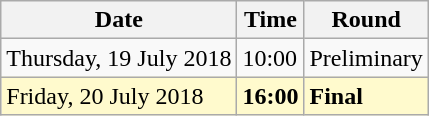<table class="wikitable">
<tr>
<th>Date</th>
<th>Time</th>
<th>Round</th>
</tr>
<tr>
<td>Thursday, 19 July 2018</td>
<td>10:00</td>
<td>Preliminary</td>
</tr>
<tr>
<td style=background:lemonchiffon>Friday, 20 July 2018</td>
<td style=background:lemonchiffon><strong>16:00</strong></td>
<td style=background:lemonchiffon><strong>Final</strong></td>
</tr>
</table>
